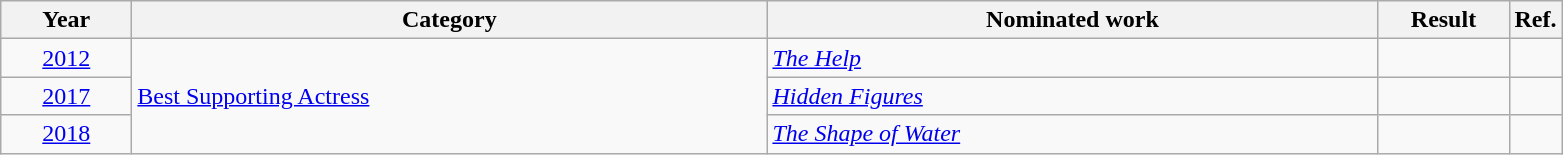<table class=wikitable>
<tr>
<th scope="col" style="width:5em;">Year</th>
<th scope="col" style="width:26em;">Category</th>
<th scope="col" style="width:25em;">Nominated work</th>
<th scope="col" style="width:5em;">Result</th>
<th>Ref.</th>
</tr>
<tr>
<td style="text-align:center;"><a href='#'>2012</a></td>
<td rowspan="3"><a href='#'>Best Supporting Actress</a></td>
<td><em><a href='#'>The Help</a></em></td>
<td></td>
<td style="text-align:center;"></td>
</tr>
<tr>
<td style="text-align:center;"><a href='#'>2017</a></td>
<td><em><a href='#'>Hidden Figures</a></em></td>
<td></td>
<td style="text-align:center;"></td>
</tr>
<tr>
<td style="text-align:center;"><a href='#'>2018</a></td>
<td><em><a href='#'>The Shape of Water</a></em></td>
<td></td>
<td style="text-align:center;"></td>
</tr>
</table>
